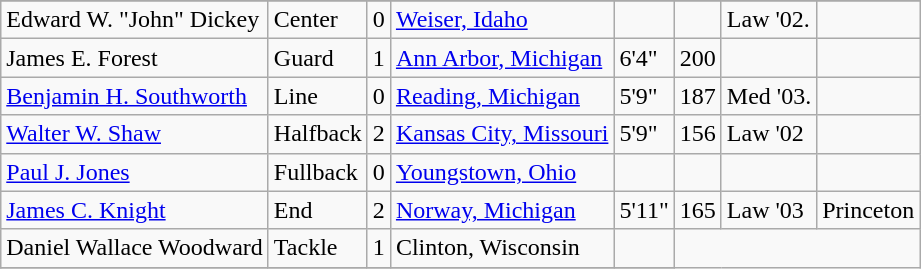<table class="wikitable">
<tr>
</tr>
<tr>
<td>Edward W. "John" Dickey</td>
<td>Center</td>
<td>0</td>
<td><a href='#'>Weiser, Idaho</a></td>
<td></td>
<td></td>
<td>Law '02.</td>
<td></td>
</tr>
<tr>
<td>James E. Forest</td>
<td>Guard</td>
<td>1</td>
<td><a href='#'>Ann Arbor, Michigan</a></td>
<td>6'4"</td>
<td>200</td>
<td></td>
<td></td>
</tr>
<tr>
<td><a href='#'>Benjamin H. Southworth</a></td>
<td>Line</td>
<td>0</td>
<td><a href='#'>Reading, Michigan</a></td>
<td>5'9"</td>
<td>187</td>
<td>Med '03.</td>
<td></td>
</tr>
<tr>
<td><a href='#'>Walter W. Shaw</a></td>
<td>Halfback</td>
<td>2</td>
<td><a href='#'>Kansas City, Missouri</a></td>
<td>5'9"</td>
<td>156</td>
<td>Law '02</td>
<td></td>
</tr>
<tr>
<td><a href='#'>Paul J. Jones</a></td>
<td>Fullback</td>
<td>0</td>
<td><a href='#'>Youngstown, Ohio</a></td>
<td></td>
<td></td>
<td></td>
</tr>
<tr>
<td><a href='#'>James C. Knight</a></td>
<td>End</td>
<td>2</td>
<td><a href='#'>Norway, Michigan</a></td>
<td>5'11"</td>
<td>165</td>
<td>Law '03</td>
<td>Princeton</td>
</tr>
<tr>
<td>Daniel Wallace Woodward</td>
<td>Tackle</td>
<td>1</td>
<td>Clinton, Wisconsin</td>
<td></td>
</tr>
<tr>
</tr>
</table>
